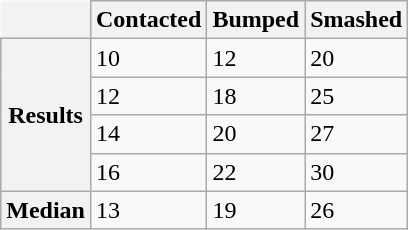<table class="wikitable" style="border: none;">
<tr>
<th style="border: none;"></th>
<th>Contacted</th>
<th>Bumped</th>
<th>Smashed</th>
</tr>
<tr>
<th rowspan="4">Results</th>
<td>10</td>
<td>12</td>
<td>20</td>
</tr>
<tr>
<td>12</td>
<td>18</td>
<td>25</td>
</tr>
<tr>
<td>14</td>
<td>20</td>
<td>27</td>
</tr>
<tr>
<td>16</td>
<td>22</td>
<td>30</td>
</tr>
<tr>
<th>Median</th>
<td>13</td>
<td>19</td>
<td>26</td>
</tr>
</table>
